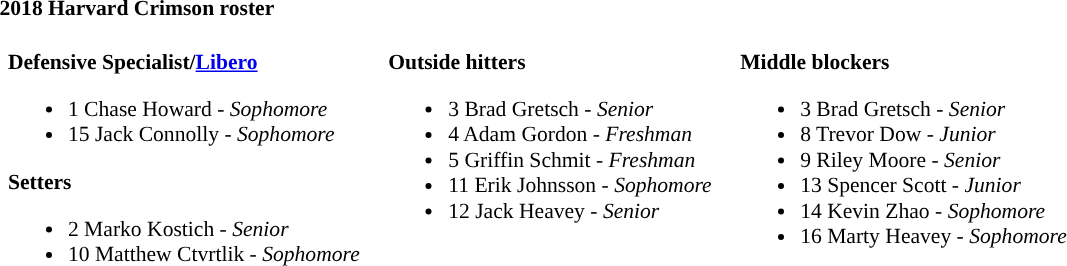<table class="toccolours" style="border-collapse:collapse; font-size:90%;">
<tr>
<td colspan="7"><strong>2018 Harvard Crimson roster</strong></td>
</tr>
<tr>
</tr>
<tr>
<td width="03"> </td>
<td valign="top"><br><strong>Defensive Specialist/<a href='#'>Libero</a></strong><ul><li>1 Chase Howard - <em>Sophomore</em></li><li>15 Jack Connolly - <em>Sophomore</em></li></ul><strong>Setters</strong><ul><li>2 Marko Kostich - <em>Senior</em></li><li>10 Matthew Ctvrtlik - <em>Sophomore</em></li></ul></td>
<td width="15"> </td>
<td valign="top"><br><strong>Outside hitters</strong><ul><li>3 Brad Gretsch - <em>Senior</em></li><li>4 Adam Gordon - <em>Freshman</em></li><li>5 Griffin Schmit - <em>Freshman</em></li><li>11 Erik Johnsson - <em>Sophomore</em></li><li>12 Jack Heavey - <em>Senior</em></li></ul></td>
<td width="15"> </td>
<td valign="top"><br><strong>Middle blockers</strong><ul><li>3 Brad Gretsch - <em>Senior</em></li><li>8 Trevor Dow - <em>Junior</em></li><li>9 Riley Moore - <em>Senior</em></li><li>13 Spencer Scott - <em>Junior</em></li><li>14 Kevin Zhao  - <em>Sophomore</em></li><li>16 Marty Heavey - <em>Sophomore</em></li></ul></td>
<td width="20"> </td>
</tr>
</table>
